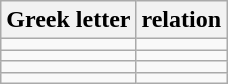<table class="wikitable">
<tr>
<th>Greek letter</th>
<th>relation</th>
</tr>
<tr>
<td></td>
<td></td>
</tr>
<tr>
<td></td>
<td></td>
</tr>
<tr>
<td></td>
<td></td>
</tr>
<tr>
<td></td>
<td></td>
</tr>
</table>
